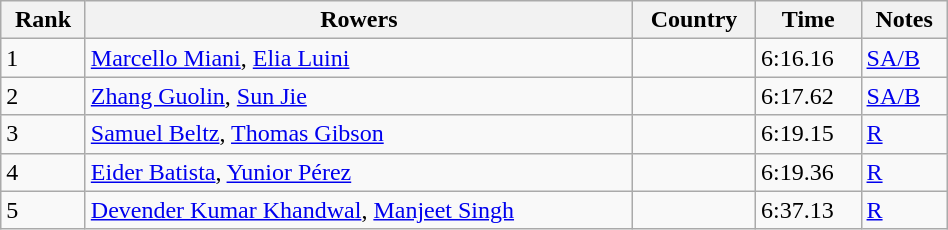<table class="wikitable sortable" width=50%>
<tr>
<th>Rank</th>
<th>Rowers</th>
<th>Country</th>
<th>Time</th>
<th>Notes</th>
</tr>
<tr>
<td>1</td>
<td><a href='#'>Marcello Miani</a>, <a href='#'>Elia Luini</a></td>
<td></td>
<td>6:16.16</td>
<td><a href='#'>SA/B</a></td>
</tr>
<tr>
<td>2</td>
<td><a href='#'>Zhang Guolin</a>, <a href='#'>Sun Jie</a></td>
<td></td>
<td>6:17.62</td>
<td><a href='#'>SA/B</a></td>
</tr>
<tr>
<td>3</td>
<td><a href='#'>Samuel Beltz</a>, <a href='#'>Thomas Gibson</a></td>
<td></td>
<td>6:19.15</td>
<td><a href='#'>R</a></td>
</tr>
<tr>
<td>4</td>
<td><a href='#'>Eider Batista</a>, <a href='#'>Yunior Pérez</a></td>
<td></td>
<td>6:19.36</td>
<td><a href='#'>R</a></td>
</tr>
<tr>
<td>5</td>
<td><a href='#'>Devender Kumar Khandwal</a>, <a href='#'>Manjeet Singh</a></td>
<td></td>
<td>6:37.13</td>
<td><a href='#'>R</a></td>
</tr>
</table>
